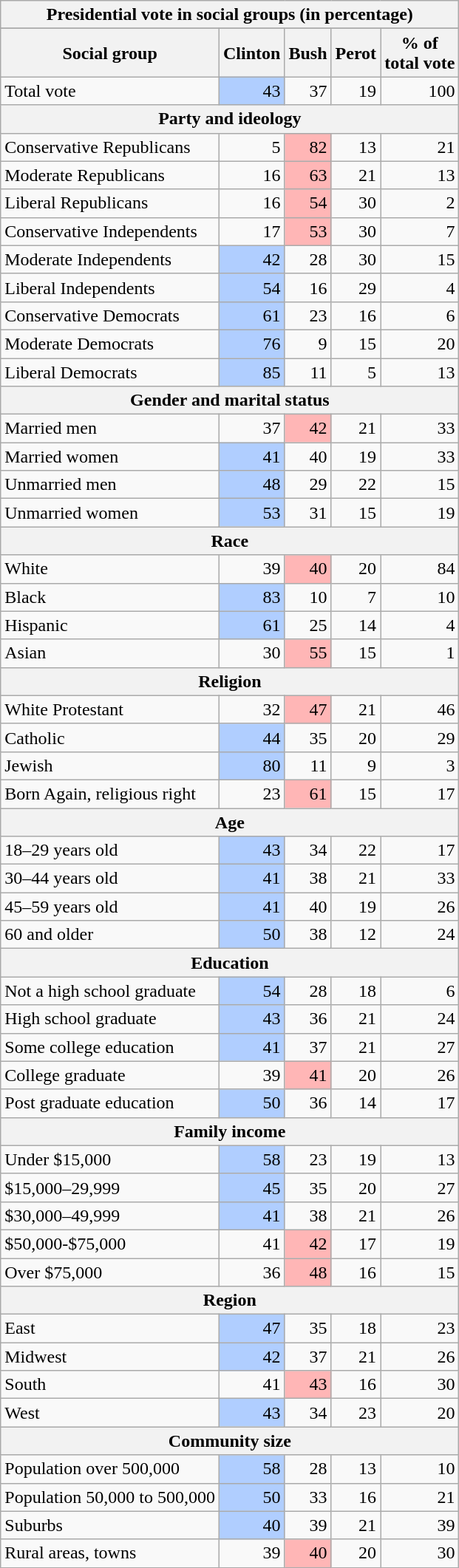<table class="wikitable sortable">
<tr>
<th colspan=5>Presidential vote in social groups (in percentage)</th>
</tr>
<tr>
</tr>
<tr>
<th>Social group</th>
<th>Clinton</th>
<th>Bush</th>
<th>Perot</th>
<th>% of<br>total vote</th>
</tr>
<tr>
<td>Total vote</td>
<td style="text-align:right; background:#b0ceff;">43</td>
<td style="text-align:right;">37</td>
<td style="text-align:right;">19</td>
<td style="text-align:right;">100</td>
</tr>
<tr>
<th colspan=5><strong>Party and ideology</strong></th>
</tr>
<tr>
<td>Conservative Republicans</td>
<td style="text-align:right;">5</td>
<td style="text-align:right; background:#ffb6b6;">82</td>
<td style="text-align:right;">13</td>
<td style="text-align:right;">21</td>
</tr>
<tr>
<td>Moderate Republicans</td>
<td style="text-align:right;">16</td>
<td style="text-align:right; background:#ffb6b6;">63</td>
<td style="text-align:right;">21</td>
<td style="text-align:right;">13</td>
</tr>
<tr>
<td>Liberal Republicans</td>
<td style="text-align:right;">16</td>
<td style="text-align:right; background:#ffb6b6;">54</td>
<td style="text-align:right;">30</td>
<td style="text-align:right;">2</td>
</tr>
<tr>
<td>Conservative Independents</td>
<td style="text-align:right;">17</td>
<td style="text-align:right; background:#ffb6b6;">53</td>
<td style="text-align:right;">30</td>
<td style="text-align:right;">7</td>
</tr>
<tr>
<td>Moderate Independents</td>
<td style="text-align:right; background:#b0ceff;">42</td>
<td style="text-align:right;">28</td>
<td style="text-align:right;">30</td>
<td style="text-align:right;">15</td>
</tr>
<tr>
<td>Liberal Independents</td>
<td style="text-align:right; background:#b0ceff;">54</td>
<td style="text-align:right;">16</td>
<td style="text-align:right;">29</td>
<td style="text-align:right;">4</td>
</tr>
<tr>
<td>Conservative Democrats</td>
<td style="text-align:right; background:#b0ceff;">61</td>
<td style="text-align:right;">23</td>
<td style="text-align:right;">16</td>
<td style="text-align:right;">6</td>
</tr>
<tr>
<td>Moderate Democrats</td>
<td style="text-align:right; background:#b0ceff;">76</td>
<td style="text-align:right;">9</td>
<td style="text-align:right;">15</td>
<td style="text-align:right;">20</td>
</tr>
<tr>
<td>Liberal Democrats</td>
<td style="text-align:right; background:#b0ceff;">85</td>
<td style="text-align:right;">11</td>
<td style="text-align:right;">5</td>
<td style="text-align:right;">13</td>
</tr>
<tr>
<th colspan=5><strong>Gender and marital status</strong></th>
</tr>
<tr>
<td>Married men</td>
<td style="text-align:right;">37</td>
<td style="text-align:right; background:#ffb6b6;">42</td>
<td style="text-align:right;">21</td>
<td style="text-align:right;">33</td>
</tr>
<tr>
<td>Married women</td>
<td style="text-align:right; background:#b0ceff;">41</td>
<td style="text-align:right;">40</td>
<td style="text-align:right;">19</td>
<td style="text-align:right;">33</td>
</tr>
<tr>
<td>Unmarried men</td>
<td style="text-align:right; background:#b0ceff;">48</td>
<td style="text-align:right;">29</td>
<td style="text-align:right;">22</td>
<td style="text-align:right;">15</td>
</tr>
<tr>
<td>Unmarried women</td>
<td style="text-align:right; background:#b0ceff;">53</td>
<td style="text-align:right;">31</td>
<td style="text-align:right;">15</td>
<td style="text-align:right;">19</td>
</tr>
<tr>
<th colspan=5><strong>Race</strong></th>
</tr>
<tr>
<td>White</td>
<td style="text-align:right;">39</td>
<td style="text-align:right; background:#ffb6b6;">40</td>
<td style="text-align:right;">20</td>
<td style="text-align:right;">84</td>
</tr>
<tr>
<td>Black</td>
<td style="text-align:right; background:#b0ceff;">83</td>
<td style="text-align:right;">10</td>
<td style="text-align:right;">7</td>
<td style="text-align:right;">10</td>
</tr>
<tr>
<td>Hispanic</td>
<td style="text-align:right; background:#b0ceff;">61</td>
<td style="text-align:right;">25</td>
<td style="text-align:right;">14</td>
<td style="text-align:right;">4</td>
</tr>
<tr>
<td>Asian</td>
<td style="text-align:right;">30</td>
<td style="text-align:right; background:#ffb6b6;">55</td>
<td style="text-align:right;">15</td>
<td style="text-align:right;">1</td>
</tr>
<tr>
<th colspan=5><strong>Religion</strong></th>
</tr>
<tr>
<td>White Protestant</td>
<td style="text-align:right;">32</td>
<td style="text-align:right; background:#ffb6b6;">47</td>
<td style="text-align:right;">21</td>
<td style="text-align:right;">46</td>
</tr>
<tr>
<td>Catholic</td>
<td style="text-align:right; background:#b0ceff;">44</td>
<td style="text-align:right;">35</td>
<td style="text-align:right;">20</td>
<td style="text-align:right;">29</td>
</tr>
<tr>
<td>Jewish</td>
<td style="text-align:right; background:#b0ceff;">80</td>
<td style="text-align:right;">11</td>
<td style="text-align:right;">9</td>
<td style="text-align:right;">3</td>
</tr>
<tr>
<td>Born Again, religious right</td>
<td style="text-align:right;">23</td>
<td style="text-align:right; background:#ffb6b6;">61</td>
<td style="text-align:right;">15</td>
<td style="text-align:right;">17</td>
</tr>
<tr>
<th colspan=5><strong>Age</strong></th>
</tr>
<tr>
<td>18–29 years old</td>
<td style="text-align:right; background:#b0ceff;">43</td>
<td style="text-align:right;">34</td>
<td style="text-align:right;">22</td>
<td style="text-align:right;">17</td>
</tr>
<tr>
<td>30–44 years old</td>
<td style="text-align:right; background:#b0ceff;">41</td>
<td style="text-align:right;">38</td>
<td style="text-align:right;">21</td>
<td style="text-align:right;">33</td>
</tr>
<tr>
<td>45–59 years old</td>
<td style="text-align:right; background:#b0ceff;">41</td>
<td style="text-align:right;">40</td>
<td style="text-align:right;">19</td>
<td style="text-align:right;">26</td>
</tr>
<tr>
<td>60 and older</td>
<td style="text-align:right; background:#b0ceff;">50</td>
<td style="text-align:right;">38</td>
<td style="text-align:right;">12</td>
<td style="text-align:right;">24</td>
</tr>
<tr>
<th colspan=5><strong>Education</strong></th>
</tr>
<tr>
<td>Not a high school graduate</td>
<td style="text-align:right; background:#b0ceff;">54</td>
<td style="text-align:right;">28</td>
<td style="text-align:right;">18</td>
<td style="text-align:right;">6</td>
</tr>
<tr>
<td>High school graduate</td>
<td style="text-align:right; background:#b0ceff;">43</td>
<td style="text-align:right;">36</td>
<td style="text-align:right;">21</td>
<td style="text-align:right;">24</td>
</tr>
<tr>
<td>Some college education</td>
<td style="text-align:right; background:#b0ceff;">41</td>
<td style="text-align:right;">37</td>
<td style="text-align:right;">21</td>
<td style="text-align:right;">27</td>
</tr>
<tr>
<td>College graduate</td>
<td style="text-align:right;">39</td>
<td style="text-align:right; background:#ffb6b6;">41</td>
<td style="text-align:right;">20</td>
<td style="text-align:right;">26</td>
</tr>
<tr>
<td>Post graduate education</td>
<td style="text-align:right; background:#b0ceff;">50</td>
<td style="text-align:right;">36</td>
<td style="text-align:right;">14</td>
<td style="text-align:right;">17</td>
</tr>
<tr>
<th colspan=5><strong>Family income</strong></th>
</tr>
<tr>
<td>Under $15,000</td>
<td style="text-align:right; background:#b0ceff;">58</td>
<td style="text-align:right;">23</td>
<td style="text-align:right;">19</td>
<td style="text-align:right;">13</td>
</tr>
<tr>
<td>$15,000–29,999</td>
<td style="text-align:right; background:#b0ceff;">45</td>
<td style="text-align:right;">35</td>
<td style="text-align:right;">20</td>
<td style="text-align:right;">27</td>
</tr>
<tr>
<td>$30,000–49,999</td>
<td style="text-align:right; background:#b0ceff;">41</td>
<td style="text-align:right;">38</td>
<td style="text-align:right;">21</td>
<td style="text-align:right;">26</td>
</tr>
<tr>
<td>$50,000-$75,000</td>
<td style="text-align:right;">41</td>
<td style="text-align:right; background:#ffb6b6;">42</td>
<td style="text-align:right;">17</td>
<td style="text-align:right;">19</td>
</tr>
<tr>
<td>Over $75,000</td>
<td style="text-align:right;">36</td>
<td style="text-align:right; background:#ffb6b6;">48</td>
<td style="text-align:right;">16</td>
<td style="text-align:right;">15</td>
</tr>
<tr>
<th colspan=5><strong>Region</strong></th>
</tr>
<tr>
<td>East</td>
<td style="text-align:right; background:#b0ceff;">47</td>
<td style="text-align:right;">35</td>
<td style="text-align:right;">18</td>
<td style="text-align:right;">23</td>
</tr>
<tr>
<td>Midwest</td>
<td style="text-align:right; background:#b0ceff;">42</td>
<td style="text-align:right;">37</td>
<td style="text-align:right;">21</td>
<td style="text-align:right;">26</td>
</tr>
<tr>
<td>South</td>
<td style="text-align:right;">41</td>
<td style="text-align:right; background:#ffb6b6;">43</td>
<td style="text-align:right;">16</td>
<td style="text-align:right;">30</td>
</tr>
<tr>
<td>West</td>
<td style="text-align:right; background:#b0ceff;">43</td>
<td style="text-align:right;">34</td>
<td style="text-align:right;">23</td>
<td style="text-align:right;">20</td>
</tr>
<tr>
<th colspan=5><strong>Community size</strong></th>
</tr>
<tr>
<td>Population over 500,000</td>
<td style="text-align:right; background:#b0ceff;">58</td>
<td style="text-align:right;">28</td>
<td style="text-align:right;">13</td>
<td style="text-align:right;">10</td>
</tr>
<tr>
<td>Population 50,000 to 500,000</td>
<td style="text-align:right; background:#b0ceff;">50</td>
<td style="text-align:right;">33</td>
<td style="text-align:right;">16</td>
<td style="text-align:right;">21</td>
</tr>
<tr>
<td>Suburbs</td>
<td style="text-align:right; background:#b0ceff;">40</td>
<td style="text-align:right;">39</td>
<td style="text-align:right;">21</td>
<td style="text-align:right;">39</td>
</tr>
<tr>
<td>Rural areas, towns</td>
<td style="text-align:right;">39</td>
<td style="text-align:right; background:#ffb6b6;">40</td>
<td style="text-align:right;">20</td>
<td style="text-align:right;">30</td>
</tr>
</table>
